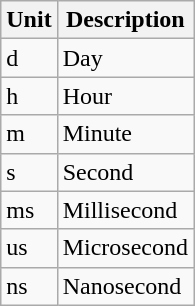<table class="wikitable floatright">
<tr>
<th>Unit</th>
<th>Description</th>
</tr>
<tr>
<td>d</td>
<td>Day</td>
</tr>
<tr>
<td>h</td>
<td>Hour</td>
</tr>
<tr>
<td>m</td>
<td>Minute</td>
</tr>
<tr>
<td>s</td>
<td>Second</td>
</tr>
<tr>
<td>ms</td>
<td>Millisecond</td>
</tr>
<tr>
<td>us</td>
<td>Microsecond</td>
</tr>
<tr>
<td>ns</td>
<td>Nanosecond</td>
</tr>
</table>
